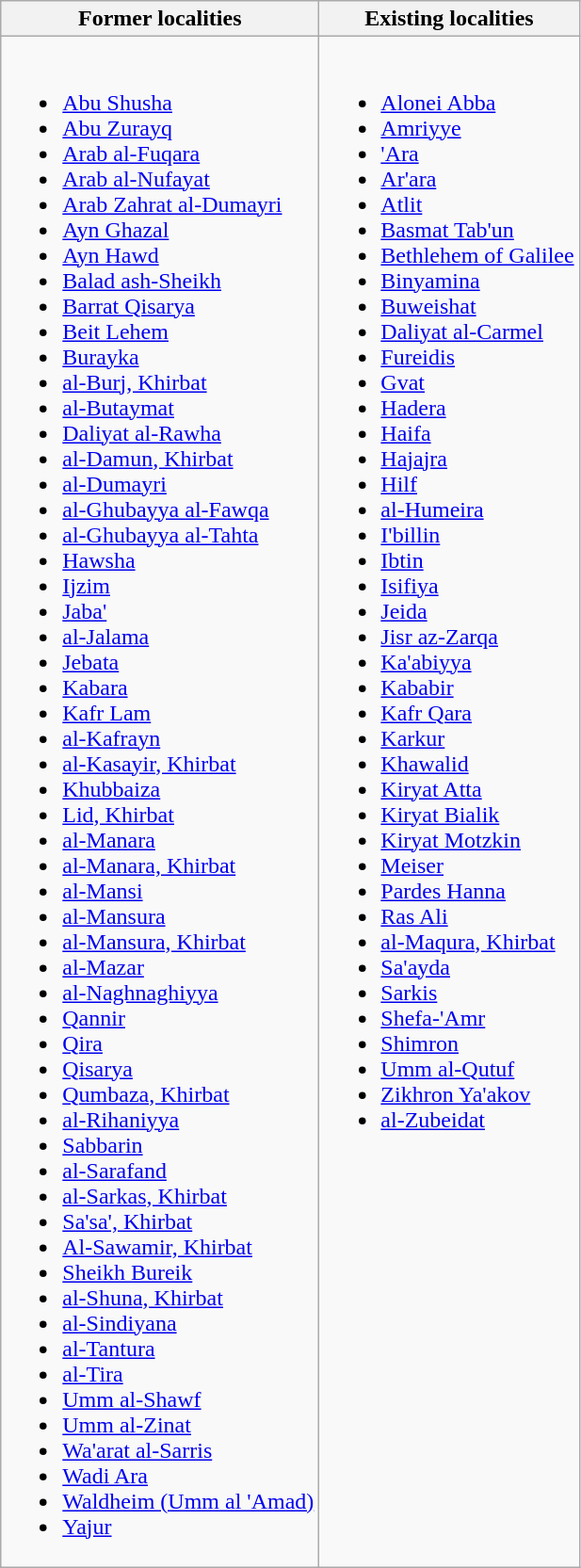<table class="wikitable">
<tr>
<th>Former localities</th>
<th>Existing localities</th>
</tr>
<tr>
<td valign="top"><br><ul><li><a href='#'>Abu Shusha</a></li><li><a href='#'>Abu Zurayq</a></li><li><a href='#'>Arab al-Fuqara</a></li><li><a href='#'>Arab al-Nufayat</a></li><li><a href='#'>Arab Zahrat al-Dumayri</a></li><li><a href='#'>Ayn Ghazal</a></li><li><a href='#'>Ayn Hawd</a></li><li><a href='#'>Balad ash-Sheikh</a></li><li><a href='#'>Barrat Qisarya</a></li><li><a href='#'>Beit Lehem</a></li><li><a href='#'>Burayka</a></li><li><a href='#'>al-Burj, Khirbat</a></li><li><a href='#'>al-Butaymat</a></li><li><a href='#'>Daliyat al-Rawha</a></li><li><a href='#'>al-Damun, Khirbat</a></li><li><a href='#'>al-Dumayri</a></li><li><a href='#'>al-Ghubayya al-Fawqa</a></li><li><a href='#'>al-Ghubayya al-Tahta</a></li><li><a href='#'>Hawsha</a></li><li><a href='#'>Ijzim</a></li><li><a href='#'>Jaba'</a></li><li><a href='#'>al-Jalama</a></li><li><a href='#'>Jebata</a></li><li><a href='#'>Kabara</a></li><li><a href='#'>Kafr Lam</a></li><li><a href='#'>al-Kafrayn</a></li><li><a href='#'>al-Kasayir, Khirbat</a></li><li><a href='#'>Khubbaiza</a></li><li><a href='#'>Lid, Khirbat</a></li><li><a href='#'>al-Manara</a></li><li><a href='#'>al-Manara, Khirbat</a></li><li><a href='#'>al-Mansi</a></li><li><a href='#'>al-Mansura</a></li><li><a href='#'>al-Mansura, Khirbat</a></li><li><a href='#'>al-Mazar</a></li><li><a href='#'>al-Naghnaghiyya</a></li><li><a href='#'>Qannir</a></li><li><a href='#'>Qira</a></li><li><a href='#'>Qisarya</a></li><li><a href='#'>Qumbaza, Khirbat</a></li><li><a href='#'>al-Rihaniyya</a></li><li><a href='#'>Sabbarin</a></li><li><a href='#'>al-Sarafand</a></li><li><a href='#'>al-Sarkas, Khirbat</a></li><li><a href='#'>Sa'sa', Khirbat</a></li><li><a href='#'>Al-Sawamir, Khirbat</a></li><li><a href='#'>Sheikh Bureik</a></li><li><a href='#'>al-Shuna, Khirbat</a></li><li><a href='#'>al-Sindiyana</a></li><li><a href='#'>al-Tantura</a></li><li><a href='#'>al-Tira</a></li><li><a href='#'>Umm al-Shawf</a></li><li><a href='#'>Umm al-Zinat</a></li><li><a href='#'>Wa'arat al-Sarris</a></li><li><a href='#'>Wadi Ara</a></li><li><a href='#'>Waldheim (Umm al 'Amad)</a></li><li><a href='#'>Yajur</a></li></ul></td>
<td valign="top"><br><ul><li><a href='#'>Alonei Abba</a></li><li><a href='#'>Amriyye</a></li><li><a href='#'>'Ara</a></li><li><a href='#'>Ar'ara</a></li><li><a href='#'>Atlit</a></li><li><a href='#'>Basmat Tab'un</a></li><li><a href='#'>Bethlehem of Galilee</a></li><li><a href='#'>Binyamina</a></li><li><a href='#'>Buweishat</a></li><li><a href='#'>Daliyat al-Carmel</a></li><li><a href='#'>Fureidis</a></li><li><a href='#'>Gvat</a></li><li><a href='#'>Hadera</a></li><li><a href='#'>Haifa</a></li><li><a href='#'>Hajajra</a></li><li><a href='#'>Hilf</a></li><li><a href='#'>al-Humeira</a></li><li><a href='#'>I'billin</a></li><li><a href='#'>Ibtin</a></li><li><a href='#'>Isifiya</a></li><li><a href='#'>Jeida</a></li><li><a href='#'>Jisr az-Zarqa</a></li><li><a href='#'>Ka'abiyya</a></li><li><a href='#'>Kababir</a></li><li><a href='#'>Kafr Qara</a></li><li><a href='#'>Karkur</a></li><li><a href='#'>Khawalid</a></li><li><a href='#'>Kiryat Atta</a></li><li><a href='#'>Kiryat Bialik</a></li><li><a href='#'>Kiryat Motzkin</a></li><li><a href='#'>Meiser</a></li><li><a href='#'>Pardes Hanna</a></li><li><a href='#'>Ras Ali</a></li><li><a href='#'>al-Maqura, Khirbat</a></li><li><a href='#'>Sa'ayda</a></li><li><a href='#'>Sarkis</a></li><li><a href='#'>Shefa-'Amr</a></li><li><a href='#'>Shimron</a></li><li><a href='#'>Umm al-Qutuf</a></li><li><a href='#'>Zikhron Ya'akov</a></li><li><a href='#'>al-Zubeidat</a></li></ul></td>
</tr>
</table>
